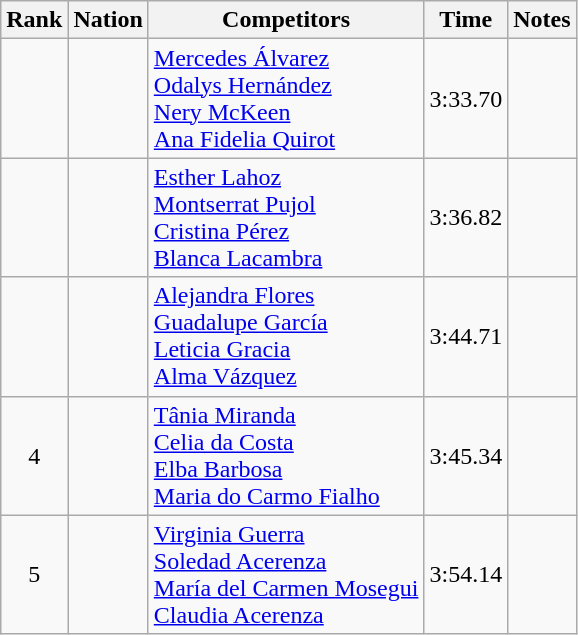<table class="wikitable sortable" style="text-align:center">
<tr>
<th>Rank</th>
<th>Nation</th>
<th>Competitors</th>
<th>Time</th>
<th>Notes</th>
</tr>
<tr>
<td align=center></td>
<td align=left></td>
<td align=left><a href='#'>Mercedes Álvarez</a><br><a href='#'>Odalys Hernández</a><br><a href='#'>Nery McKeen</a><br><a href='#'>Ana Fidelia Quirot</a></td>
<td>3:33.70</td>
<td></td>
</tr>
<tr>
<td align=center></td>
<td align=left></td>
<td align=left><a href='#'>Esther Lahoz</a><br><a href='#'>Montserrat Pujol</a><br><a href='#'>Cristina Pérez</a><br><a href='#'>Blanca Lacambra</a></td>
<td>3:36.82</td>
<td></td>
</tr>
<tr>
<td align=center></td>
<td align=left></td>
<td align=left><a href='#'>Alejandra Flores</a><br><a href='#'>Guadalupe García</a><br><a href='#'>Leticia Gracia</a><br><a href='#'>Alma Vázquez</a></td>
<td>3:44.71</td>
<td></td>
</tr>
<tr>
<td align=center>4</td>
<td align=left></td>
<td align=left><a href='#'>Tânia Miranda</a><br><a href='#'>Celia da Costa</a><br><a href='#'>Elba Barbosa</a><br><a href='#'>Maria do Carmo Fialho</a></td>
<td>3:45.34</td>
<td></td>
</tr>
<tr>
<td align=center>5</td>
<td align=left></td>
<td align=left><a href='#'>Virginia Guerra</a><br><a href='#'>Soledad Acerenza</a><br><a href='#'>María del Carmen Mosegui</a><br><a href='#'>Claudia Acerenza</a></td>
<td>3:54.14</td>
<td></td>
</tr>
</table>
